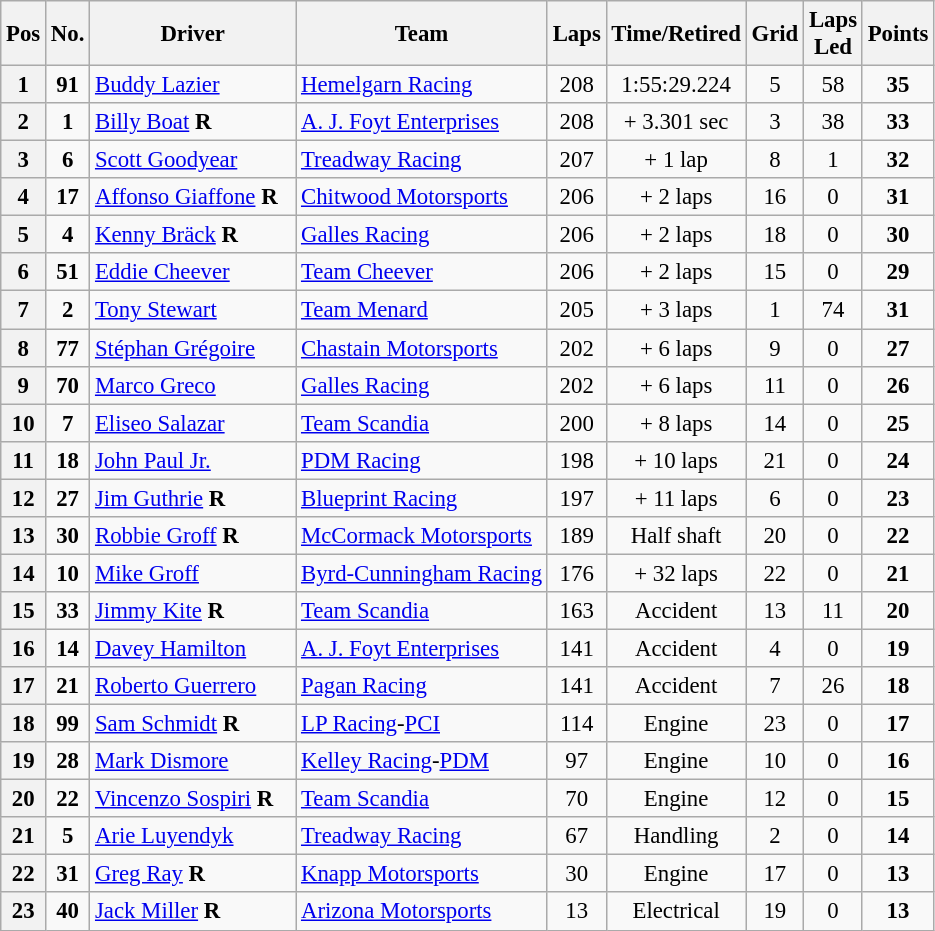<table class="wikitable" style="font-size:95%">
<tr>
<th>Pos</th>
<th>No.</th>
<th>Driver</th>
<th>Team</th>
<th>Laps</th>
<th>Time/Retired</th>
<th>Grid</th>
<th>Laps<br>Led</th>
<th>Points</th>
</tr>
<tr>
<th>1</th>
<td align=center><strong>91</strong></td>
<td> <a href='#'>Buddy Lazier</a></td>
<td><a href='#'>Hemelgarn Racing</a></td>
<td align=center>208</td>
<td align=center>1:55:29.224</td>
<td align=center>5</td>
<td align=center>58</td>
<td align=center><strong>35</strong></td>
</tr>
<tr>
<th>2</th>
<td align="center"><strong>1</strong></td>
<td> <a href='#'>Billy Boat</a> <strong><span>R</span></strong></td>
<td><a href='#'>A. J. Foyt Enterprises</a></td>
<td align=center>208</td>
<td align=center>+ 3.301 sec</td>
<td align=center>3</td>
<td align=center>38</td>
<td align=center><strong>33</strong></td>
</tr>
<tr>
<th>3</th>
<td align=center><strong>6</strong></td>
<td> <a href='#'>Scott Goodyear</a></td>
<td><a href='#'>Treadway Racing</a></td>
<td align=center>207</td>
<td align=center>+ 1 lap</td>
<td align=center>8</td>
<td align=center>1</td>
<td align=center><strong>32</strong></td>
</tr>
<tr>
<th>4</th>
<td align=center><strong>17</strong></td>
<td> <a href='#'>Affonso Giaffone</a> <strong><span>R</span></strong></td>
<td><a href='#'>Chitwood Motorsports</a></td>
<td align=center>206</td>
<td align=center>+ 2 laps</td>
<td align=center>16</td>
<td align=center>0</td>
<td align=center><strong>31</strong></td>
</tr>
<tr>
<th>5</th>
<td align=center><strong>4</strong></td>
<td> <a href='#'>Kenny Bräck</a> <strong><span>R</span></strong></td>
<td><a href='#'>Galles Racing</a></td>
<td align=center>206</td>
<td align=center>+ 2 laps</td>
<td align=center>18</td>
<td align=center>0</td>
<td align=center><strong>30</strong></td>
</tr>
<tr>
<th>6</th>
<td align=center><strong>51</strong></td>
<td> <a href='#'>Eddie Cheever</a></td>
<td><a href='#'>Team Cheever</a></td>
<td align=center>206</td>
<td align=center>+ 2 laps</td>
<td align=center>15</td>
<td align=center>0</td>
<td align=center><strong>29</strong></td>
</tr>
<tr>
<th>7</th>
<td align="center"><strong>2</strong></td>
<td> <a href='#'>Tony Stewart</a></td>
<td><a href='#'>Team Menard</a></td>
<td align=center>205</td>
<td align=center>+ 3 laps</td>
<td align=center>1</td>
<td align=center>74</td>
<td align=center><strong>31</strong></td>
</tr>
<tr>
<th>8</th>
<td align=center><strong>77</strong></td>
<td> <a href='#'>Stéphan Grégoire</a></td>
<td><a href='#'>Chastain Motorsports</a></td>
<td align=center>202</td>
<td align=center>+ 6 laps</td>
<td align=center>9</td>
<td align=center>0</td>
<td align=center><strong>27</strong></td>
</tr>
<tr>
<th>9</th>
<td align=center><strong>70</strong></td>
<td> <a href='#'>Marco Greco</a></td>
<td><a href='#'>Galles Racing</a></td>
<td align=center>202</td>
<td align=center>+ 6 laps</td>
<td align=center>11</td>
<td align=center>0</td>
<td align=center><strong>26</strong></td>
</tr>
<tr>
<th>10</th>
<td align=center><strong>7</strong></td>
<td> <a href='#'>Eliseo Salazar</a></td>
<td><a href='#'>Team Scandia</a></td>
<td align=center>200</td>
<td align=center>+ 8 laps</td>
<td align=center>14</td>
<td align=center>0</td>
<td align=center><strong>25</strong></td>
</tr>
<tr>
<th>11</th>
<td align=center><strong>18</strong></td>
<td> <a href='#'>John Paul Jr.</a></td>
<td><a href='#'>PDM Racing</a></td>
<td align=center>198</td>
<td align=center>+ 10 laps</td>
<td align=center>21</td>
<td align=center>0</td>
<td align=center><strong>24</strong></td>
</tr>
<tr>
<th>12</th>
<td align=center><strong>27</strong></td>
<td> <a href='#'>Jim Guthrie</a> <strong><span>R</span></strong></td>
<td><a href='#'>Blueprint Racing</a></td>
<td align=center>197</td>
<td align=center>+ 11 laps</td>
<td align=center>6</td>
<td align=center>0</td>
<td align=center><strong>23</strong></td>
</tr>
<tr>
<th>13</th>
<td align=center><strong>30</strong></td>
<td> <a href='#'>Robbie Groff</a> <strong><span>R</span></strong></td>
<td><a href='#'>McCormack Motorsports</a></td>
<td align=center>189</td>
<td align=center>Half shaft</td>
<td align=center>20</td>
<td align=center>0</td>
<td align=center><strong>22</strong></td>
</tr>
<tr>
<th>14</th>
<td align=center><strong>10</strong></td>
<td> <a href='#'>Mike Groff</a></td>
<td><a href='#'>Byrd-Cunningham Racing</a></td>
<td align=center>176</td>
<td align=center>+ 32 laps</td>
<td align=center>22</td>
<td align=center>0</td>
<td align=center><strong>21</strong></td>
</tr>
<tr>
<th>15</th>
<td align=center><strong>33</strong></td>
<td> <a href='#'>Jimmy Kite</a> <strong><span>R</span></strong></td>
<td><a href='#'>Team Scandia</a></td>
<td align=center>163</td>
<td align=center>Accident</td>
<td align=center>13</td>
<td align=center>11</td>
<td align=center><strong>20</strong></td>
</tr>
<tr>
<th>16</th>
<td align=center><strong>14</strong></td>
<td> <a href='#'>Davey Hamilton</a></td>
<td><a href='#'>A. J. Foyt Enterprises</a></td>
<td align=center>141</td>
<td align=center>Accident</td>
<td align=center>4</td>
<td align=center>0</td>
<td align=center><strong>19</strong></td>
</tr>
<tr>
<th>17</th>
<td align=center><strong>21</strong></td>
<td> <a href='#'>Roberto Guerrero</a></td>
<td><a href='#'>Pagan Racing</a></td>
<td align=center>141</td>
<td align=center>Accident</td>
<td align=center>7</td>
<td align=center>26</td>
<td align=center><strong>18</strong></td>
</tr>
<tr>
<th>18</th>
<td align=center><strong>99</strong></td>
<td> <a href='#'>Sam Schmidt</a> <strong><span>R</span></strong></td>
<td><a href='#'>LP Racing</a>-<a href='#'>PCI</a></td>
<td align=center>114</td>
<td align=center>Engine</td>
<td align=center>23</td>
<td align=center>0</td>
<td align=center><strong>17</strong></td>
</tr>
<tr>
<th>19</th>
<td align=center><strong>28</strong></td>
<td> <a href='#'>Mark Dismore</a></td>
<td><a href='#'>Kelley Racing</a>-<a href='#'>PDM</a></td>
<td align=center>97</td>
<td align=center>Engine</td>
<td align=center>10</td>
<td align=center>0</td>
<td align=center><strong>16</strong></td>
</tr>
<tr>
<th>20</th>
<td align=center><strong>22</strong></td>
<td> <a href='#'>Vincenzo Sospiri</a> <strong><span>R</span></strong>   </td>
<td><a href='#'>Team Scandia</a></td>
<td align=center>70</td>
<td align=center>Engine</td>
<td align=center>12</td>
<td align=center>0</td>
<td align=center><strong>15</strong></td>
</tr>
<tr>
<th>21</th>
<td align=center><strong>5</strong></td>
<td> <a href='#'>Arie Luyendyk</a></td>
<td><a href='#'>Treadway Racing</a></td>
<td align=center>67</td>
<td align=center>Handling</td>
<td align=center>2</td>
<td align=center>0</td>
<td align=center><strong>14</strong></td>
</tr>
<tr>
<th>22</th>
<td align=center><strong>31</strong></td>
<td> <a href='#'>Greg Ray</a> <strong><span>R</span></strong></td>
<td><a href='#'>Knapp Motorsports</a></td>
<td align=center>30</td>
<td align=center>Engine</td>
<td align=center>17</td>
<td align=center>0</td>
<td align=center><strong>13</strong></td>
</tr>
<tr>
<th>23</th>
<td align=center><strong>40</strong></td>
<td> <a href='#'>Jack Miller</a> <strong><span>R</span></strong></td>
<td><a href='#'>Arizona Motorsports</a></td>
<td align=center>13</td>
<td align=center>Electrical</td>
<td align=center>19</td>
<td align=center>0</td>
<td align=center><strong>13</strong></td>
</tr>
</table>
